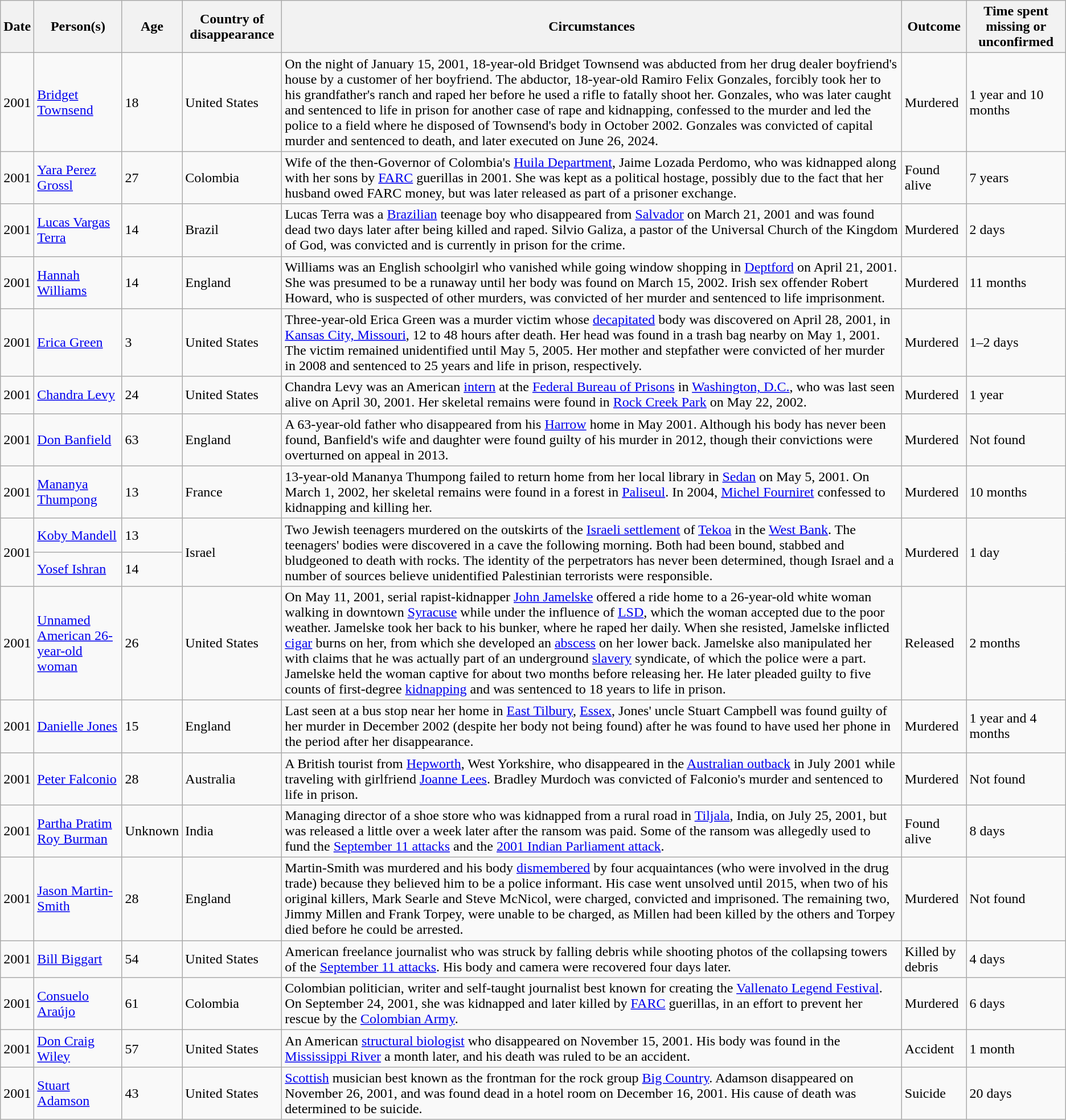<table class="wikitable sortable zebra">
<tr>
<th data-sort-type="isoDate">Date</th>
<th data-sort-type="text">Person(s)</th>
<th data-sort-type="text">Age</th>
<th>Country of disappearance</th>
<th class="unsortable">Circumstances</th>
<th data-sort-type="text">Outcome</th>
<th>Time spent missing or unconfirmed</th>
</tr>
<tr>
<td>2001</td>
<td><a href='#'>Bridget Townsend</a></td>
<td>18</td>
<td>United States</td>
<td>On the night of January 15, 2001, 18-year-old Bridget Townsend was abducted from her drug dealer boyfriend's house by a customer of her boyfriend. The abductor, 18-year-old Ramiro Felix Gonzales, forcibly took her to his grandfather's ranch and raped her before he used a rifle to fatally shoot her. Gonzales, who was later caught and sentenced to life in prison for another case of rape and kidnapping, confessed to the murder and led the police to a field where he disposed of Townsend's body in October 2002. Gonzales was convicted of capital murder and sentenced to death, and later executed on June 26, 2024.</td>
<td>Murdered</td>
<td>1 year and 10 months</td>
</tr>
<tr>
<td>2001</td>
<td><a href='#'>Yara Perez Grossl</a></td>
<td>27</td>
<td>Colombia</td>
<td>Wife of the then-Governor of Colombia's <a href='#'>Huila Department</a>, Jaime Lozada Perdomo, who was kidnapped along with her sons by <a href='#'>FARC</a> guerillas in 2001. She was kept as a political hostage, possibly due to the fact that her husband owed FARC money, but was later released as part of a prisoner exchange.</td>
<td>Found alive</td>
<td>7 years</td>
</tr>
<tr>
<td>2001</td>
<td><a href='#'>Lucas Vargas Terra</a></td>
<td>14</td>
<td>Brazil</td>
<td>Lucas Terra was a <a href='#'>Brazilian</a> teenage boy who disappeared from <a href='#'>Salvador</a> on March 21, 2001 and was found dead two days later after being killed and raped. Silvio Galiza, a pastor of the Universal Church of the Kingdom of God, was convicted and is currently in prison for the crime.</td>
<td>Murdered</td>
<td>2 days</td>
</tr>
<tr>
<td>2001</td>
<td><a href='#'>Hannah Williams</a></td>
<td>14</td>
<td>England</td>
<td>Williams was an English schoolgirl who vanished while going window shopping in <a href='#'>Deptford</a> on April 21, 2001. She was presumed to be a runaway until her body was found on March 15, 2002. Irish sex offender Robert Howard, who is suspected of other murders, was convicted of her murder and sentenced to life imprisonment.</td>
<td>Murdered</td>
<td>11 months</td>
</tr>
<tr>
<td data-sort-value="2001-04-27">2001</td>
<td><a href='#'>Erica Green</a></td>
<td data-sort-value="003">3</td>
<td>United States</td>
<td>Three-year-old Erica Green was a murder victim whose <a href='#'>decapitated</a> body was discovered on April 28, 2001, in <a href='#'>Kansas City, Missouri</a>, 12 to 48 hours after death. Her head was found in a trash bag nearby on May 1, 2001. The victim remained unidentified until May 5, 2005. Her mother and stepfather were convicted of her murder in 2008 and sentenced to 25 years and life in prison, respectively.</td>
<td>Murdered</td>
<td>1–2 days</td>
</tr>
<tr>
<td data-sort-value="2001-05-01">2001</td>
<td><a href='#'>Chandra Levy</a></td>
<td data-sort-value="024">24</td>
<td>United States</td>
<td>Chandra Levy was an American <a href='#'>intern</a> at the <a href='#'>Federal Bureau of Prisons</a> in <a href='#'>Washington, D.C.</a>, who was last seen alive on April 30, 2001. Her skeletal remains were found in <a href='#'>Rock Creek Park</a> on May 22, 2002.</td>
<td>Murdered</td>
<td>1 year</td>
</tr>
<tr>
<td data-sort-value="2001-05-11">2001</td>
<td><a href='#'>Don Banfield</a></td>
<td data-sort-value="063">63</td>
<td>England</td>
<td>A 63-year-old father who disappeared from his <a href='#'>Harrow</a> home in May 2001. Although his body has never been found, Banfield's wife and daughter were found guilty of his murder in 2012, though their convictions were overturned on appeal in 2013.</td>
<td>Murdered</td>
<td>Not found</td>
</tr>
<tr>
<td>2001</td>
<td><a href='#'>Mananya Thumpong</a></td>
<td>13</td>
<td>France</td>
<td>13-year-old Mananya Thumpong failed to return home from her local library in <a href='#'>Sedan</a> on May 5, 2001. On March 1, 2002, her skeletal remains were found in a forest in <a href='#'>Paliseul</a>. In 2004, <a href='#'>Michel Fourniret</a> confessed to kidnapping and killing her.</td>
<td>Murdered</td>
<td>10 months</td>
</tr>
<tr>
<td rowspan="2">2001</td>
<td><a href='#'>Koby Mandell</a></td>
<td>13</td>
<td rowspan="2">Israel</td>
<td rowspan="2">Two Jewish teenagers murdered on the outskirts of the <a href='#'>Israeli settlement</a> of <a href='#'>Tekoa</a> in the <a href='#'>West Bank</a>. The teenagers' bodies were discovered in a cave the following morning. Both had been bound, stabbed and bludgeoned to death with rocks. The identity of the perpetrators has never been determined, though Israel and a number of sources believe unidentified Palestinian terrorists were responsible.</td>
<td rowspan="2">Murdered</td>
<td rowspan="2">1 day</td>
</tr>
<tr>
<td><a href='#'>Yosef Ishran</a></td>
<td>14</td>
</tr>
<tr>
<td data-sort-value="2001-05-11">2001</td>
<td><a href='#'>Unnamed American 26-year-old woman</a></td>
<td data-sort-value="026">26</td>
<td>United States</td>
<td>On May 11, 2001, serial rapist-kidnapper <a href='#'>John Jamelske</a> offered a ride home to a 26-year-old white woman walking in downtown <a href='#'>Syracuse</a> while under the influence of <a href='#'>LSD</a>, which the woman accepted due to the poor weather. Jamelske took her back to his bunker, where he raped her daily. When she resisted, Jamelske inflicted <a href='#'>cigar</a> burns on her, from which she developed an <a href='#'>abscess</a> on her lower back. Jamelske also manipulated her with claims that he was actually part of an underground <a href='#'>slavery</a> syndicate, of which the police were a part. Jamelske held the woman captive for about two months before releasing her. He later pleaded guilty to five counts of first-degree <a href='#'>kidnapping</a> and was sentenced to 18 years to life in prison.</td>
<td>Released</td>
<td>2 months</td>
</tr>
<tr>
<td data-sort-value="2001-06-18">2001</td>
<td><a href='#'>Danielle Jones</a></td>
<td>15</td>
<td>England</td>
<td>Last seen at a bus stop near her home in <a href='#'>East Tilbury</a>, <a href='#'>Essex</a>, Jones' uncle Stuart Campbell was found guilty of her murder in December 2002 (despite her body not being found) after he was found to have used her phone in the period after her disappearance.</td>
<td>Murdered</td>
<td>1 year and 4 months</td>
</tr>
<tr>
<td data-sort-value="2001-07-01">2001</td>
<td><a href='#'>Peter Falconio</a></td>
<td data-sort-value="028">28</td>
<td>Australia</td>
<td>A British tourist from <a href='#'>Hepworth</a>, West Yorkshire, who disappeared in the <a href='#'>Australian outback</a> in July 2001 while traveling with girlfriend <a href='#'>Joanne Lees</a>. Bradley Murdoch was convicted of Falconio's murder and sentenced to life in prison.</td>
<td>Murdered</td>
<td>Not found</td>
</tr>
<tr>
<td>2001</td>
<td><a href='#'>Partha Pratim Roy Burman</a></td>
<td>Unknown</td>
<td>India</td>
<td>Managing director of a shoe store who was kidnapped from a rural road in <a href='#'>Tiljala</a>, India, on July 25, 2001, but was released a little over a week later after the ransom was paid. Some of the ransom was allegedly used to fund the <a href='#'>September 11 attacks</a> and the <a href='#'>2001 Indian Parliament attack</a>.</td>
<td>Found alive</td>
<td>8 days</td>
</tr>
<tr>
<td>2001</td>
<td><a href='#'>Jason Martin-Smith</a></td>
<td>28</td>
<td>England</td>
<td>Martin-Smith was murdered and his body <a href='#'>dismembered</a> by four acquaintances (who were involved in the drug trade) because they believed him to be a police informant. His case went unsolved until 2015, when two of his original killers, Mark Searle and Steve McNicol, were charged, convicted and imprisoned. The remaining two, Jimmy Millen and Frank Torpey, were unable to be charged, as Millen had been killed by the others and Torpey died before he could be arrested.</td>
<td>Murdered</td>
<td>Not found</td>
</tr>
<tr>
<td>2001</td>
<td><a href='#'>Bill Biggart</a></td>
<td>54</td>
<td>United States</td>
<td>American freelance journalist who was struck by falling debris while shooting photos of the collapsing towers of the <a href='#'>September 11 attacks</a>. His body and camera were recovered four days later.</td>
<td>Killed by debris</td>
<td>4 days</td>
</tr>
<tr>
<td>2001</td>
<td><a href='#'>Consuelo Araújo</a></td>
<td>61</td>
<td>Colombia</td>
<td>Colombian politician, writer and self-taught journalist best known for creating the <a href='#'>Vallenato Legend Festival</a>. On September 24, 2001, she was kidnapped and later killed by <a href='#'>FARC</a> guerillas, in an effort to prevent her rescue by the <a href='#'>Colombian Army</a>.</td>
<td>Murdered</td>
<td>6 days</td>
</tr>
<tr>
<td data-sort-value="2001-11-15">2001</td>
<td><a href='#'>Don Craig Wiley</a></td>
<td data-sort-value="057">57</td>
<td>United States</td>
<td>An American <a href='#'>structural biologist</a> who disappeared on November 15, 2001. His body was found in the <a href='#'>Mississippi River</a> a month later, and his death was ruled to be an accident.</td>
<td>Accident</td>
<td>1 month</td>
</tr>
<tr>
<td data-sort-value="2001-11-26">2001</td>
<td><a href='#'>Stuart Adamson</a></td>
<td data-sort-value="043">43</td>
<td>United States</td>
<td><a href='#'>Scottish</a> musician best known as the frontman for the rock group <a href='#'>Big Country</a>. Adamson disappeared on November 26, 2001, and was found dead in a hotel room on December 16, 2001. His cause of death was determined to be suicide.</td>
<td>Suicide</td>
<td>20 days</td>
</tr>
</table>
